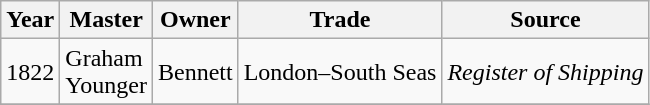<table class=" wikitable">
<tr>
<th>Year</th>
<th>Master</th>
<th>Owner</th>
<th>Trade</th>
<th>Source</th>
</tr>
<tr>
<td>1822</td>
<td>Graham<br>Younger</td>
<td>Bennett</td>
<td>London–South Seas</td>
<td><em>Register of Shipping</em></td>
</tr>
<tr>
</tr>
</table>
